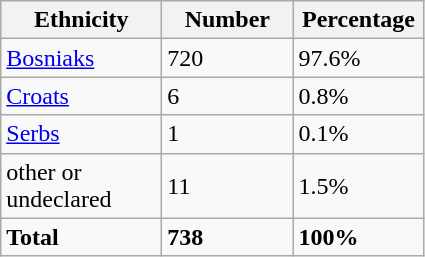<table class="wikitable">
<tr>
<th width="100px">Ethnicity</th>
<th width="80px">Number</th>
<th width="80px">Percentage</th>
</tr>
<tr>
<td><a href='#'>Bosniaks</a></td>
<td>720</td>
<td>97.6%</td>
</tr>
<tr>
<td><a href='#'>Croats</a></td>
<td>6</td>
<td>0.8%</td>
</tr>
<tr>
<td><a href='#'>Serbs</a></td>
<td>1</td>
<td>0.1%</td>
</tr>
<tr>
<td>other or undeclared</td>
<td>11</td>
<td>1.5%</td>
</tr>
<tr>
<td><strong>Total</strong></td>
<td><strong>738</strong></td>
<td><strong>100%</strong></td>
</tr>
</table>
